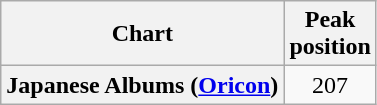<table class="wikitable sortable plainrowheaders" style="text-align:center">
<tr>
<th scope="col">Chart</th>
<th scope="col">Peak<br>position</th>
</tr>
<tr>
<th scope="row">Japanese Albums (<a href='#'>Oricon</a>)</th>
<td>207</td>
</tr>
</table>
